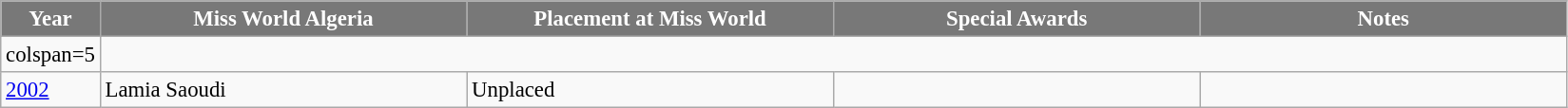<table class="wikitable " style="font-size: 95%;">
<tr>
<th width="60" style="background-color:#787878;color:#FFFFFF;">Year</th>
<th width="250" style="background-color:#787878;color:#FFFFFF;">Miss World Algeria</th>
<th width="250" style="background-color:#787878;color:#FFFFFF;">Placement at Miss World</th>
<th width="250" style="background-color:#787878;color:#FFFFFF;">Special Awards</th>
<th width="250" style="background-color:#787878;color:#FFFFFF;">Notes</th>
</tr>
<tr>
<td>colspan=5 </td>
</tr>
<tr>
<td><a href='#'>2002</a></td>
<td>Lamia Saoudi</td>
<td>Unplaced</td>
<td></td>
<td></td>
</tr>
</table>
